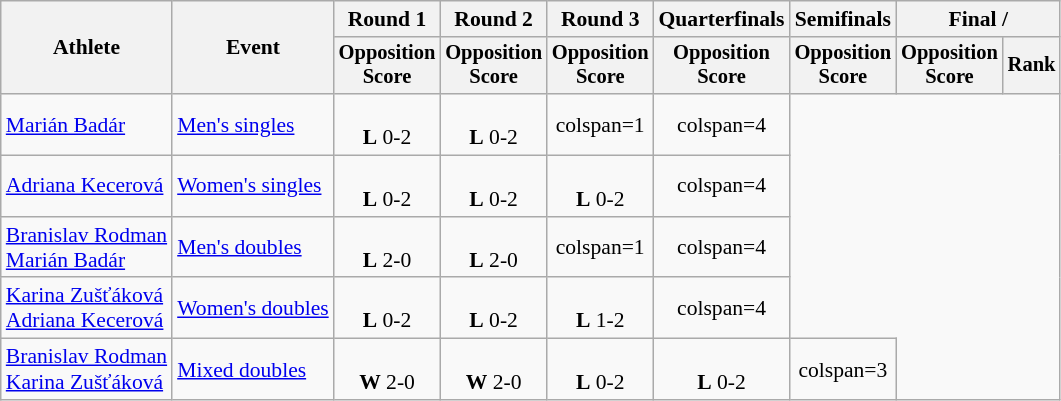<table class=wikitable style="font-size:90%">
<tr>
<th rowspan="2">Athlete</th>
<th rowspan="2">Event</th>
<th>Round 1</th>
<th>Round 2</th>
<th>Round 3</th>
<th>Quarterfinals</th>
<th>Semifinals</th>
<th colspan=2>Final / </th>
</tr>
<tr style="font-size:95%">
<th>Opposition<br>Score</th>
<th>Opposition<br>Score</th>
<th>Opposition<br>Score</th>
<th>Opposition<br>Score</th>
<th>Opposition<br>Score</th>
<th>Opposition<br>Score</th>
<th>Rank</th>
</tr>
<tr align=center>
<td align=left><a href='#'>Marián Badár</a></td>
<td align=left><a href='#'>Men's singles</a></td>
<td><br><strong>L</strong> 0-2</td>
<td><br><strong>L</strong> 0-2</td>
<td>colspan=1 </td>
<td>colspan=4 </td>
</tr>
<tr align=center>
<td align=left><a href='#'>Adriana Kecerová</a></td>
<td align=left><a href='#'>Women's singles</a></td>
<td><br><strong>L</strong> 0-2</td>
<td><br><strong>L</strong> 0-2</td>
<td><br><strong>L</strong> 0-2</td>
<td>colspan=4 </td>
</tr>
<tr align=center>
<td align=left><a href='#'>Branislav Rodman</a><br><a href='#'>Marián Badár</a></td>
<td align=left><a href='#'>Men's doubles</a></td>
<td><br><strong>L</strong> 2-0</td>
<td><br><strong>L</strong> 2-0</td>
<td>colspan=1 </td>
<td>colspan=4 </td>
</tr>
<tr align=center>
<td align=left><a href='#'>Karina Zušťáková</a><br><a href='#'>Adriana Kecerová</a></td>
<td align=left><a href='#'>Women's doubles</a></td>
<td><br><strong>L</strong> 0-2</td>
<td><br><strong>L</strong> 0-2</td>
<td><br><strong>L</strong> 1-2</td>
<td>colspan=4 </td>
</tr>
<tr align=center>
<td align=left><a href='#'>Branislav Rodman</a><br><a href='#'>Karina Zušťáková</a></td>
<td align=left><a href='#'>Mixed doubles</a></td>
<td><br><strong>W</strong> 2-0</td>
<td><br><strong>W</strong> 2-0</td>
<td><br><strong>L</strong> 0-2</td>
<td><br><strong>L</strong> 0-2</td>
<td>colspan=3 </td>
</tr>
</table>
